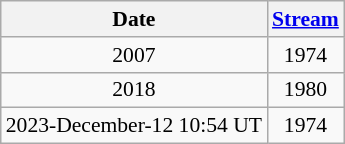<table class="wikitable" style="text-align: center; font-size: 0.9em;">
<tr>
<th>Date</th>
<th><a href='#'>Stream</a></th>
</tr>
<tr>
<td>2007</td>
<td>1974</td>
</tr>
<tr>
<td>2018</td>
<td>1980</td>
</tr>
<tr>
<td>2023-December-12 10:54 UT</td>
<td>1974</td>
</tr>
</table>
